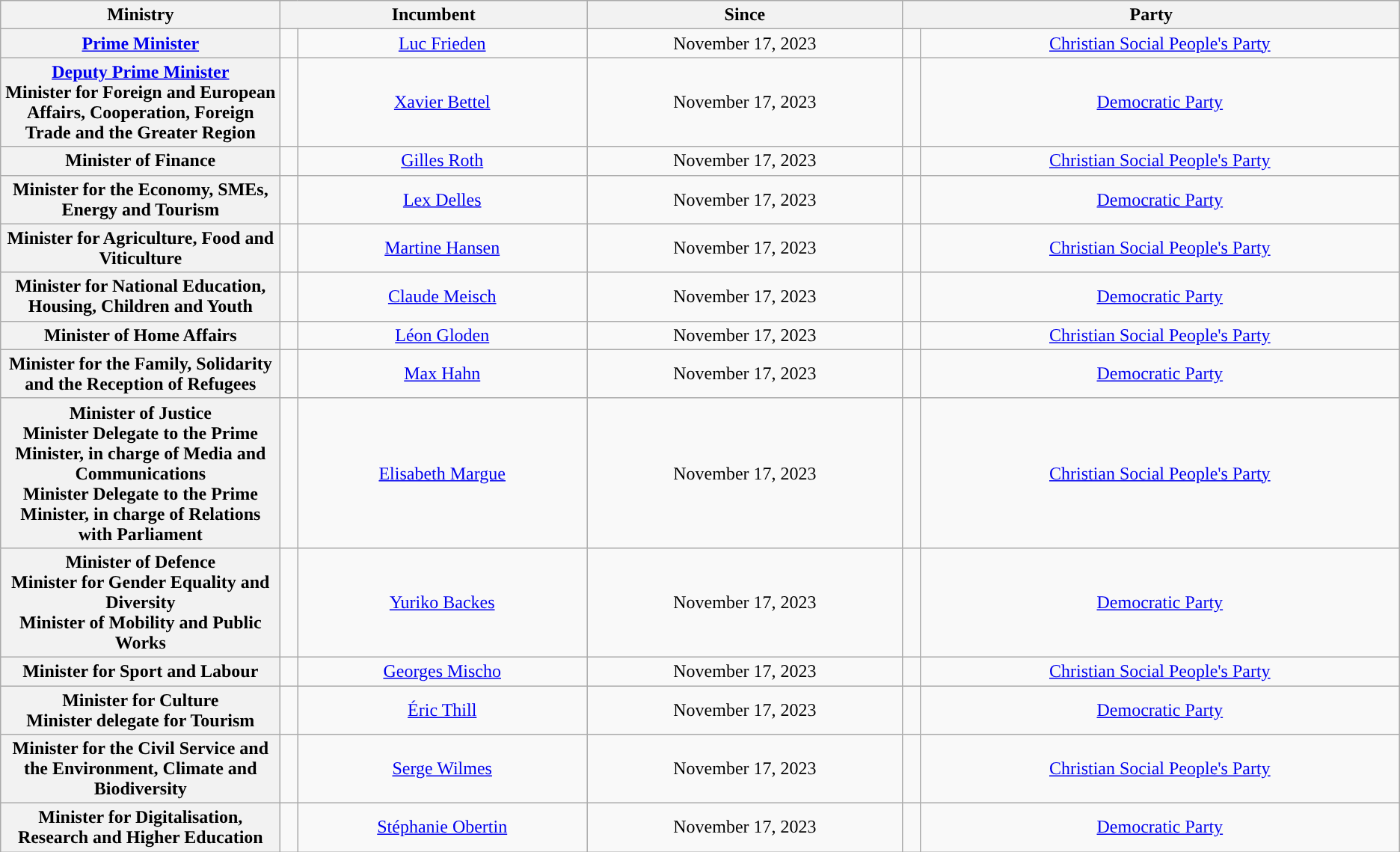<table class="wikitable sortable" style="text-align:center">
<tr>
<th width="20%">Ministry</th>
<th colspan="2">Incumbent</th>
<th>Since</th>
<th colspan="2">Party</th>
</tr>
<tr>
<th style="text-align:center"><a href='#'>Prime Minister</a></th>
<td></td>
<td><a href='#'>Luc Frieden</a></td>
<td>November 17, 2023</td>
<td style="background:"></td>
<td><a href='#'>Christian Social People's Party</a></td>
</tr>
<tr>
<th style="text-align:center"><a href='#'>Deputy Prime Minister</a> <br> Minister for Foreign and European Affairs, Cooperation, Foreign Trade and the Greater Region</th>
<td></td>
<td><a href='#'>Xavier Bettel</a></td>
<td>November 17, 2023</td>
<td style="background:"></td>
<td><a href='#'>Democratic Party</a></td>
</tr>
<tr>
<th style="text-align:center">Minister of Finance</th>
<td></td>
<td><a href='#'>Gilles Roth</a></td>
<td>November 17, 2023</td>
<td style="background:"></td>
<td><a href='#'>Christian Social People's Party</a></td>
</tr>
<tr>
<th style="text-align:center">Minister for the Economy, SMEs, Energy and Tourism</th>
<td></td>
<td><a href='#'>Lex Delles</a></td>
<td>November 17, 2023</td>
<td style="background:"></td>
<td><a href='#'>Democratic Party</a></td>
</tr>
<tr>
<th style="text-align:center">Minister for Agriculture, Food and Viticulture</th>
<td></td>
<td><a href='#'>Martine Hansen</a></td>
<td>November 17, 2023</td>
<td style="background:"></td>
<td><a href='#'>Christian Social People's Party</a></td>
</tr>
<tr>
<th style="text-align:center">Minister for National Education, Housing, Children and Youth</th>
<td></td>
<td><a href='#'>Claude Meisch</a></td>
<td>November 17, 2023</td>
<td style="background:"></td>
<td><a href='#'>Democratic Party</a></td>
</tr>
<tr>
<th style="text-align:center">Minister of Home Affairs</th>
<td></td>
<td><a href='#'>Léon Gloden</a></td>
<td>November 17, 2023</td>
<td style="background:"></td>
<td><a href='#'>Christian Social People's Party</a></td>
</tr>
<tr>
<th style="text-align:center">Minister for the Family, Solidarity and the Reception of Refugees</th>
<td></td>
<td><a href='#'>Max Hahn</a></td>
<td>November 17, 2023</td>
<td style="background:"></td>
<td><a href='#'>Democratic Party</a></td>
</tr>
<tr>
<th style="text-align:center">Minister of Justice <br> Minister Delegate to the Prime Minister, in charge of Media and Communications <br> Minister Delegate to the Prime Minister, in charge of Relations with Parliament</th>
<td></td>
<td><a href='#'>Elisabeth Margue</a></td>
<td>November 17, 2023</td>
<td style="background:"></td>
<td><a href='#'>Christian Social People's Party</a></td>
</tr>
<tr>
<th style="text-align:center">Minister of Defence <br> Minister for Gender Equality and Diversity <br> Minister of Mobility and Public Works</th>
<td></td>
<td><a href='#'>Yuriko Backes</a></td>
<td>November 17, 2023</td>
<td style="background:"></td>
<td><a href='#'>Democratic Party</a></td>
</tr>
<tr>
<th style="text-align:center">Minister for Sport and Labour</th>
<td></td>
<td><a href='#'>Georges Mischo</a></td>
<td>November 17, 2023</td>
<td style="background:"></td>
<td><a href='#'>Christian Social People's Party</a></td>
</tr>
<tr>
<th style="text-align:center">Minister for Culture <br> Minister delegate for Tourism</th>
<td></td>
<td><a href='#'>Éric Thill</a></td>
<td>November 17, 2023</td>
<td style="background:"></td>
<td><a href='#'>Democratic Party</a></td>
</tr>
<tr>
<th style="text-align:center">Minister for the Civil Service and the Environment, Climate and Biodiversity</th>
<td></td>
<td><a href='#'>Serge Wilmes</a></td>
<td>November 17, 2023</td>
<td style="background:"></td>
<td><a href='#'>Christian Social People's Party</a></td>
</tr>
<tr>
<th style="text-align:center">Minister for Digitalisation, Research and Higher Education</th>
<td></td>
<td><a href='#'>Stéphanie Obertin</a></td>
<td>November 17, 2023</td>
<td style="background:"></td>
<td><a href='#'>Democratic Party</a></td>
</tr>
</table>
